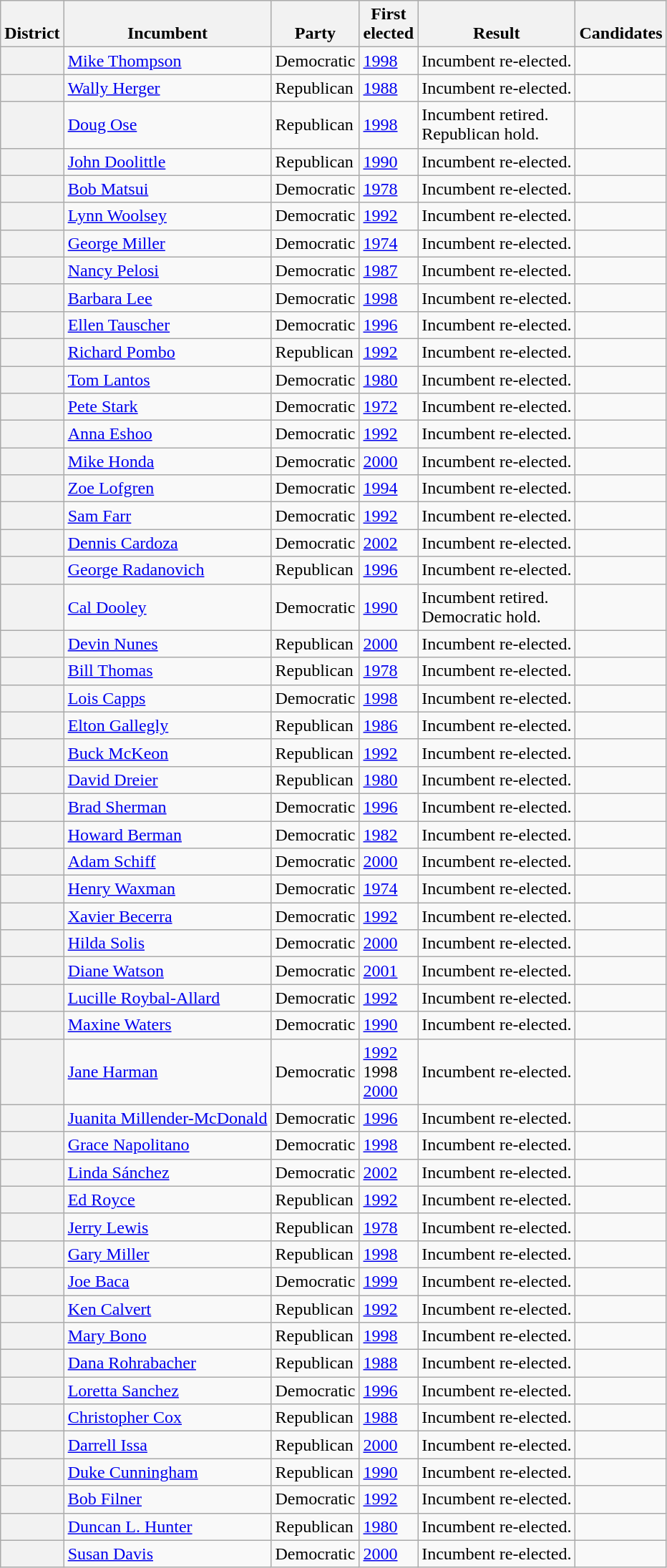<table class=wikitable>
<tr valign=bottom>
<th>District</th>
<th>Incumbent</th>
<th>Party</th>
<th>First<br>elected</th>
<th>Result</th>
<th>Candidates</th>
</tr>
<tr>
<th></th>
<td><a href='#'>Mike Thompson</a></td>
<td>Democratic</td>
<td><a href='#'>1998</a></td>
<td>Incumbent re-elected.</td>
<td nowrap></td>
</tr>
<tr>
<th></th>
<td><a href='#'>Wally Herger</a></td>
<td>Republican</td>
<td><a href='#'>1988</a></td>
<td>Incumbent re-elected.</td>
<td nowrap></td>
</tr>
<tr>
<th></th>
<td><a href='#'>Doug Ose</a></td>
<td>Republican</td>
<td><a href='#'>1998</a></td>
<td>Incumbent retired.<br>Republican hold.</td>
<td nowrap></td>
</tr>
<tr>
<th></th>
<td><a href='#'>John Doolittle</a></td>
<td>Republican</td>
<td><a href='#'>1990</a></td>
<td>Incumbent re-elected.</td>
<td nowrap></td>
</tr>
<tr>
<th></th>
<td><a href='#'>Bob Matsui</a></td>
<td>Democratic</td>
<td><a href='#'>1978</a></td>
<td>Incumbent re-elected.</td>
<td nowrap></td>
</tr>
<tr>
<th></th>
<td><a href='#'>Lynn Woolsey</a></td>
<td>Democratic</td>
<td><a href='#'>1992</a></td>
<td>Incumbent re-elected.</td>
<td nowrap></td>
</tr>
<tr>
<th></th>
<td><a href='#'>George Miller</a></td>
<td>Democratic</td>
<td><a href='#'>1974</a></td>
<td>Incumbent re-elected.</td>
<td nowrap></td>
</tr>
<tr>
<th></th>
<td><a href='#'>Nancy Pelosi</a></td>
<td>Democratic</td>
<td><a href='#'>1987 </a></td>
<td>Incumbent re-elected.</td>
<td nowrap></td>
</tr>
<tr>
<th></th>
<td><a href='#'>Barbara Lee</a></td>
<td>Democratic</td>
<td><a href='#'>1998</a></td>
<td>Incumbent re-elected.</td>
<td nowrap></td>
</tr>
<tr>
<th></th>
<td><a href='#'>Ellen Tauscher</a></td>
<td>Democratic</td>
<td><a href='#'>1996</a></td>
<td>Incumbent re-elected.</td>
<td nowrap></td>
</tr>
<tr>
<th></th>
<td><a href='#'>Richard Pombo</a></td>
<td>Republican</td>
<td><a href='#'>1992</a></td>
<td>Incumbent re-elected.</td>
<td nowrap></td>
</tr>
<tr>
<th></th>
<td><a href='#'>Tom Lantos</a></td>
<td>Democratic</td>
<td><a href='#'>1980</a></td>
<td>Incumbent re-elected.</td>
<td nowrap></td>
</tr>
<tr>
<th></th>
<td><a href='#'>Pete Stark</a></td>
<td>Democratic</td>
<td><a href='#'>1972</a></td>
<td>Incumbent re-elected.</td>
<td nowrap></td>
</tr>
<tr>
<th></th>
<td><a href='#'>Anna Eshoo</a></td>
<td>Democratic</td>
<td><a href='#'>1992</a></td>
<td>Incumbent re-elected.</td>
<td nowrap></td>
</tr>
<tr>
<th></th>
<td><a href='#'>Mike Honda</a></td>
<td>Democratic</td>
<td><a href='#'>2000</a></td>
<td>Incumbent re-elected.</td>
<td nowrap></td>
</tr>
<tr>
<th></th>
<td><a href='#'>Zoe Lofgren</a></td>
<td>Democratic</td>
<td><a href='#'>1994</a></td>
<td>Incumbent re-elected.</td>
<td nowrap></td>
</tr>
<tr>
<th></th>
<td><a href='#'>Sam Farr</a></td>
<td>Democratic</td>
<td><a href='#'>1992</a></td>
<td>Incumbent re-elected.</td>
<td nowrap></td>
</tr>
<tr>
<th></th>
<td><a href='#'>Dennis Cardoza</a></td>
<td>Democratic</td>
<td><a href='#'>2002</a></td>
<td>Incumbent re-elected.</td>
<td nowrap></td>
</tr>
<tr>
<th></th>
<td><a href='#'>George Radanovich</a></td>
<td>Republican</td>
<td><a href='#'>1996</a></td>
<td>Incumbent re-elected.</td>
<td nowrap></td>
</tr>
<tr>
<th></th>
<td><a href='#'>Cal Dooley</a></td>
<td>Democratic</td>
<td><a href='#'>1990</a></td>
<td>Incumbent retired.<br>Democratic hold.</td>
<td nowrap></td>
</tr>
<tr>
<th></th>
<td><a href='#'>Devin Nunes</a></td>
<td>Republican</td>
<td><a href='#'>2000</a></td>
<td>Incumbent re-elected.</td>
<td nowrap></td>
</tr>
<tr>
<th></th>
<td><a href='#'>Bill Thomas</a></td>
<td>Republican</td>
<td><a href='#'>1978</a></td>
<td>Incumbent re-elected.</td>
<td nowrap></td>
</tr>
<tr>
<th></th>
<td><a href='#'>Lois Capps</a></td>
<td>Democratic</td>
<td><a href='#'>1998</a></td>
<td>Incumbent re-elected.</td>
<td nowrap></td>
</tr>
<tr>
<th></th>
<td><a href='#'>Elton Gallegly</a></td>
<td>Republican</td>
<td><a href='#'>1986</a></td>
<td>Incumbent re-elected.</td>
<td nowrap></td>
</tr>
<tr>
<th></th>
<td><a href='#'>Buck McKeon</a></td>
<td>Republican</td>
<td><a href='#'>1992</a></td>
<td>Incumbent re-elected.</td>
<td nowrap></td>
</tr>
<tr>
<th></th>
<td><a href='#'>David Dreier</a></td>
<td>Republican</td>
<td><a href='#'>1980</a></td>
<td>Incumbent re-elected.</td>
<td nowrap></td>
</tr>
<tr>
<th></th>
<td><a href='#'>Brad Sherman</a></td>
<td>Democratic</td>
<td><a href='#'>1996</a></td>
<td>Incumbent re-elected.</td>
<td nowrap></td>
</tr>
<tr>
<th></th>
<td><a href='#'>Howard Berman</a></td>
<td>Democratic</td>
<td><a href='#'>1982</a></td>
<td>Incumbent re-elected.</td>
<td nowrap></td>
</tr>
<tr>
<th></th>
<td><a href='#'>Adam Schiff</a></td>
<td>Democratic</td>
<td><a href='#'>2000</a></td>
<td>Incumbent re-elected.</td>
<td nowrap></td>
</tr>
<tr>
<th></th>
<td><a href='#'>Henry Waxman</a></td>
<td>Democratic</td>
<td><a href='#'>1974</a></td>
<td>Incumbent re-elected.</td>
<td nowrap></td>
</tr>
<tr>
<th></th>
<td><a href='#'>Xavier Becerra</a></td>
<td>Democratic</td>
<td><a href='#'>1992</a></td>
<td>Incumbent re-elected.</td>
<td nowrap></td>
</tr>
<tr>
<th></th>
<td><a href='#'>Hilda Solis</a></td>
<td>Democratic</td>
<td><a href='#'>2000</a></td>
<td>Incumbent re-elected.</td>
<td nowrap></td>
</tr>
<tr>
<th></th>
<td><a href='#'>Diane Watson</a></td>
<td>Democratic</td>
<td><a href='#'>2001 </a></td>
<td>Incumbent re-elected.</td>
<td nowrap></td>
</tr>
<tr>
<th></th>
<td><a href='#'>Lucille Roybal-Allard</a></td>
<td>Democratic</td>
<td><a href='#'>1992</a></td>
<td>Incumbent re-elected.</td>
<td nowrap></td>
</tr>
<tr>
<th></th>
<td><a href='#'>Maxine Waters</a></td>
<td>Democratic</td>
<td><a href='#'>1990</a></td>
<td>Incumbent re-elected.</td>
<td nowrap></td>
</tr>
<tr>
<th></th>
<td><a href='#'>Jane Harman</a></td>
<td>Democratic</td>
<td><a href='#'>1992</a><br>1998 <br><a href='#'>2000</a></td>
<td>Incumbent re-elected.</td>
<td nowrap></td>
</tr>
<tr>
<th></th>
<td><a href='#'>Juanita Millender-McDonald</a></td>
<td>Democratic</td>
<td><a href='#'>1996</a></td>
<td>Incumbent re-elected.</td>
<td nowrap></td>
</tr>
<tr>
<th></th>
<td><a href='#'>Grace Napolitano</a></td>
<td>Democratic</td>
<td><a href='#'>1998</a></td>
<td>Incumbent re-elected.</td>
<td nowrap></td>
</tr>
<tr>
<th></th>
<td><a href='#'>Linda Sánchez</a></td>
<td>Democratic</td>
<td><a href='#'>2002</a></td>
<td>Incumbent re-elected.</td>
<td nowrap></td>
</tr>
<tr>
<th></th>
<td><a href='#'>Ed Royce</a></td>
<td>Republican</td>
<td><a href='#'>1992</a></td>
<td>Incumbent re-elected.</td>
<td nowrap></td>
</tr>
<tr>
<th></th>
<td><a href='#'>Jerry Lewis</a></td>
<td>Republican</td>
<td><a href='#'>1978</a></td>
<td>Incumbent re-elected.</td>
<td nowrap></td>
</tr>
<tr>
<th></th>
<td><a href='#'>Gary Miller</a></td>
<td>Republican</td>
<td><a href='#'>1998</a></td>
<td>Incumbent re-elected.</td>
<td nowrap></td>
</tr>
<tr>
<th></th>
<td><a href='#'>Joe Baca</a></td>
<td>Democratic</td>
<td><a href='#'>1999 </a></td>
<td>Incumbent re-elected.</td>
<td nowrap></td>
</tr>
<tr>
<th></th>
<td><a href='#'>Ken Calvert</a></td>
<td>Republican</td>
<td><a href='#'>1992</a></td>
<td>Incumbent re-elected.</td>
<td nowrap></td>
</tr>
<tr>
<th></th>
<td><a href='#'>Mary Bono</a></td>
<td>Republican</td>
<td><a href='#'>1998</a></td>
<td>Incumbent re-elected.</td>
<td nowrap></td>
</tr>
<tr>
<th></th>
<td><a href='#'>Dana Rohrabacher</a></td>
<td>Republican</td>
<td><a href='#'>1988</a></td>
<td>Incumbent re-elected.</td>
<td nowrap></td>
</tr>
<tr>
<th></th>
<td><a href='#'>Loretta Sanchez</a></td>
<td>Democratic</td>
<td><a href='#'>1996</a></td>
<td>Incumbent re-elected.</td>
<td nowrap></td>
</tr>
<tr>
<th></th>
<td><a href='#'>Christopher Cox</a></td>
<td>Republican</td>
<td><a href='#'>1988</a></td>
<td>Incumbent re-elected.</td>
<td nowrap></td>
</tr>
<tr>
<th></th>
<td><a href='#'>Darrell Issa</a></td>
<td>Republican</td>
<td><a href='#'>2000</a></td>
<td>Incumbent re-elected.</td>
<td nowrap></td>
</tr>
<tr>
<th></th>
<td><a href='#'>Duke Cunningham</a></td>
<td>Republican</td>
<td><a href='#'>1990</a></td>
<td>Incumbent re-elected.</td>
<td nowrap></td>
</tr>
<tr>
<th></th>
<td><a href='#'>Bob Filner</a></td>
<td>Democratic</td>
<td><a href='#'>1992</a></td>
<td>Incumbent re-elected.</td>
<td nowrap></td>
</tr>
<tr>
<th></th>
<td><a href='#'>Duncan L. Hunter</a></td>
<td>Republican</td>
<td><a href='#'>1980</a></td>
<td>Incumbent re-elected.</td>
<td nowrap></td>
</tr>
<tr>
<th></th>
<td><a href='#'>Susan Davis</a></td>
<td>Democratic</td>
<td><a href='#'>2000</a></td>
<td>Incumbent re-elected.</td>
<td nowrap></td>
</tr>
</table>
